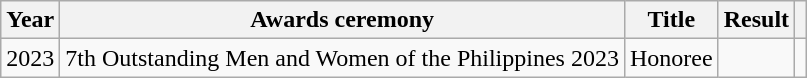<table class="wikitable sortable">
<tr>
<th>Year</th>
<th>Awards ceremony</th>
<th>Title</th>
<th>Result</th>
<th></th>
</tr>
<tr>
<td>2023</td>
<td>7th Outstanding Men and Women of the Philippines 2023</td>
<td>Honoree</td>
<td></td>
<td></td>
</tr>
</table>
